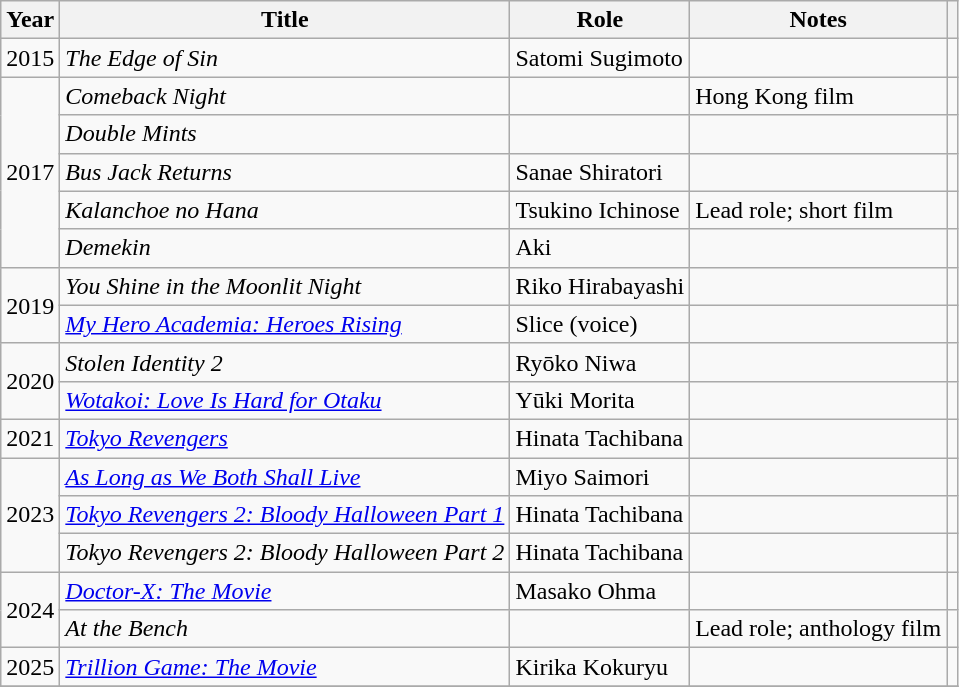<table class="wikitable sortable">
<tr>
<th>Year</th>
<th>Title</th>
<th>Role</th>
<th class="unsortable">Notes</th>
<th class="unsortable"></th>
</tr>
<tr>
<td>2015</td>
<td><em>The Edge of Sin</em></td>
<td>Satomi Sugimoto</td>
<td></td>
<td></td>
</tr>
<tr>
<td rowspan="5">2017</td>
<td><em>Comeback Night</em></td>
<td></td>
<td>Hong Kong film</td>
<td></td>
</tr>
<tr>
<td><em>Double Mints</em></td>
<td></td>
<td></td>
<td></td>
</tr>
<tr>
<td><em>Bus Jack Returns</em></td>
<td>Sanae Shiratori</td>
<td></td>
<td></td>
</tr>
<tr>
<td><em>Kalanchoe no Hana</em></td>
<td>Tsukino Ichinose</td>
<td>Lead role; short film</td>
<td></td>
</tr>
<tr>
<td><em>Demekin</em></td>
<td>Aki</td>
<td></td>
<td></td>
</tr>
<tr>
<td rowspan="2">2019</td>
<td><em>You Shine in the Moonlit Night</em></td>
<td>Riko Hirabayashi</td>
<td></td>
<td></td>
</tr>
<tr>
<td><em><a href='#'>My Hero Academia: Heroes Rising</a></em></td>
<td>Slice (voice)</td>
<td></td>
<td></td>
</tr>
<tr>
<td rowspan="2">2020</td>
<td><em>Stolen Identity 2</em></td>
<td>Ryōko Niwa</td>
<td></td>
<td></td>
</tr>
<tr>
<td><em><a href='#'>Wotakoi: Love Is Hard for Otaku</a></em></td>
<td>Yūki Morita</td>
<td></td>
<td></td>
</tr>
<tr>
<td rowspan="1">2021</td>
<td><em><a href='#'>Tokyo Revengers</a></em></td>
<td>Hinata Tachibana</td>
<td></td>
<td></td>
</tr>
<tr>
<td rowspan="3">2023</td>
<td><em><a href='#'>As Long as We Both Shall Live</a></em></td>
<td>Miyo Saimori</td>
<td></td>
<td></td>
</tr>
<tr>
<td><em><a href='#'>Tokyo Revengers 2: Bloody Halloween Part 1</a></em></td>
<td>Hinata Tachibana</td>
<td></td>
<td></td>
</tr>
<tr>
<td><em>Tokyo Revengers 2: Bloody Halloween Part 2</em></td>
<td>Hinata Tachibana</td>
<td></td>
<td></td>
</tr>
<tr>
<td rowspan="2">2024</td>
<td><em><a href='#'>Doctor-X: The Movie</a></em></td>
<td>Masako Ohma</td>
<td></td>
<td></td>
</tr>
<tr>
<td><em>At the Bench</em></td>
<td></td>
<td>Lead role; anthology film</td>
<td></td>
</tr>
<tr>
<td>2025</td>
<td><em><a href='#'>Trillion Game: The Movie</a></em></td>
<td>Kirika Kokuryu</td>
<td></td>
<td></td>
</tr>
<tr>
</tr>
</table>
